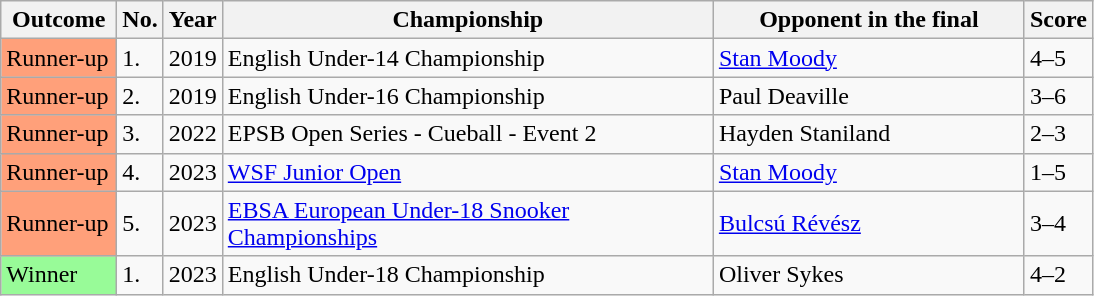<table class="sortable wikitable">
<tr>
<th width="70">Outcome</th>
<th width="20">No.</th>
<th width="30">Year</th>
<th width="320">Championship</th>
<th width="200">Opponent in the final</th>
<th width="30">Score</th>
</tr>
<tr>
<td style="background:#ffa07a;">Runner-up</td>
<td>1.</td>
<td>2019</td>
<td>English Under-14 Championship</td>
<td> <a href='#'>Stan Moody</a></td>
<td>4–5</td>
</tr>
<tr>
<td style="background:#ffa07a;">Runner-up</td>
<td>2.</td>
<td>2019</td>
<td>English Under-16 Championship</td>
<td> Paul Deaville</td>
<td>3–6</td>
</tr>
<tr>
<td style="background:#ffa07a;">Runner-up</td>
<td>3.</td>
<td>2022</td>
<td>EPSB Open Series - Cueball - Event 2</td>
<td> Hayden Staniland</td>
<td>2–3</td>
</tr>
<tr>
<td style="background:#ffa07a;">Runner-up</td>
<td>4.</td>
<td>2023</td>
<td><a href='#'>WSF Junior Open</a></td>
<td> <a href='#'>Stan Moody</a></td>
<td>1–5</td>
</tr>
<tr>
<td style="background:#ffa07a;">Runner-up</td>
<td>5.</td>
<td>2023</td>
<td><a href='#'>EBSA European Under-18 Snooker Championships</a></td>
<td> <a href='#'>Bulcsú Révész</a></td>
<td>3–4</td>
</tr>
<tr>
<td style="background:#98fb98;">Winner</td>
<td>1.</td>
<td>2023</td>
<td>English Under-18 Championship</td>
<td> Oliver Sykes</td>
<td>4–2</td>
</tr>
</table>
